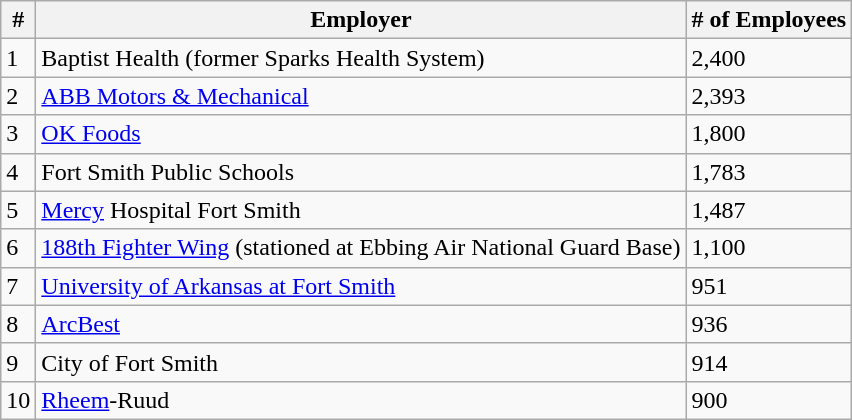<table class="wikitable sortable">
<tr>
<th>#</th>
<th>Employer</th>
<th># of Employees</th>
</tr>
<tr>
<td>1</td>
<td>Baptist Health (former Sparks Health System)</td>
<td>2,400</td>
</tr>
<tr>
<td>2</td>
<td><a href='#'>ABB Motors & Mechanical</a></td>
<td>2,393</td>
</tr>
<tr>
<td>3</td>
<td><a href='#'>OK Foods</a></td>
<td>1,800</td>
</tr>
<tr>
<td>4</td>
<td>Fort Smith Public Schools</td>
<td>1,783</td>
</tr>
<tr>
<td>5</td>
<td><a href='#'>Mercy</a> Hospital Fort Smith</td>
<td>1,487</td>
</tr>
<tr>
<td>6</td>
<td><a href='#'>188th Fighter Wing</a> (stationed at Ebbing Air National Guard Base)</td>
<td>1,100</td>
</tr>
<tr>
<td>7</td>
<td><a href='#'>University of Arkansas at Fort Smith</a></td>
<td>951</td>
</tr>
<tr>
<td>8</td>
<td><a href='#'>ArcBest</a></td>
<td>936</td>
</tr>
<tr>
<td>9</td>
<td>City of Fort Smith</td>
<td>914</td>
</tr>
<tr>
<td>10</td>
<td><a href='#'>Rheem</a>-Ruud</td>
<td>900</td>
</tr>
</table>
